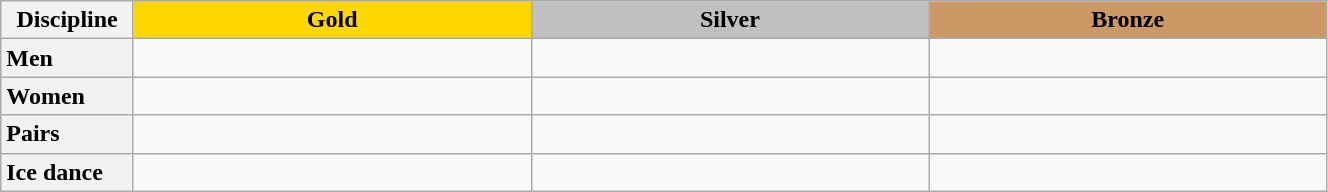<table class="wikitable unsortable" style="text-align:left; width:70%">
<tr>
<th scope="col">Discipline</th>
<td scope="col" style="text-align:center; width:30%; background:gold"><strong>Gold</strong></td>
<td scope="col" style="text-align:center; width:30%; background:silver"><strong>Silver</strong></td>
<td scope="col" style="text-align:center; width:30%; background:#c96"><strong>Bronze</strong></td>
</tr>
<tr>
<th scope="row" style="text-align:left">Men</th>
<td></td>
<td></td>
<td></td>
</tr>
<tr>
<th scope="row" style="text-align:left">Women</th>
<td></td>
<td></td>
<td></td>
</tr>
<tr>
<th scope="row" style="text-align:left">Pairs</th>
<td></td>
<td></td>
<td></td>
</tr>
<tr>
<th scope="row" style="text-align:left">Ice dance</th>
<td></td>
<td></td>
<td></td>
</tr>
</table>
